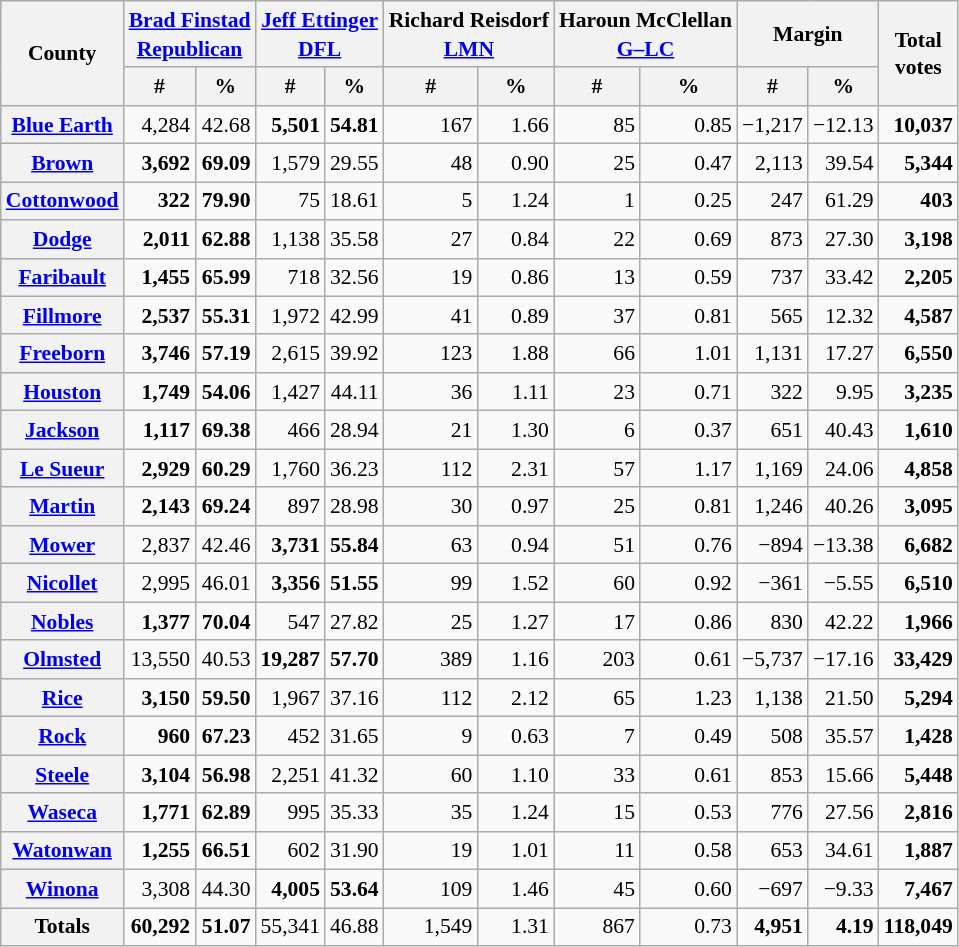<table class="wikitable sortable" style="text-align:right;font-size:90%;line-height:1.3">
<tr>
<th rowspan="2">County</th>
<th colspan="2"><a href='#'>Brad Finstad</a><br><a href='#'>Republican</a></th>
<th colspan="2"><a href='#'>Jeff Ettinger</a><br><a href='#'>DFL</a></th>
<th colspan="2">Richard Reisdorf<br><a href='#'>LMN</a></th>
<th colspan="2">Haroun McClellan<br><a href='#'>G–LC</a></th>
<th colspan="2">Margin</th>
<th rowspan="2">Total<br>votes</th>
</tr>
<tr>
<th data-sort-type="number">#</th>
<th data-sort-type="number">%</th>
<th data-sort-type="number">#</th>
<th data-sort-type="number">%</th>
<th data-sort-type="number">#</th>
<th data-sort-type="number">%</th>
<th data-sort-type="number">#</th>
<th data-sort-type="number">%</th>
<th data-sort-type="number">#</th>
<th data-sort-type="number">%</th>
</tr>
<tr>
<th><a href='#'>Blue Earth</a></th>
<td>4,284</td>
<td>42.68</td>
<td><strong>5,501</strong></td>
<td><strong>54.81</strong></td>
<td>167</td>
<td>1.66</td>
<td>85</td>
<td>0.85</td>
<td>−1,217</td>
<td>−12.13</td>
<td><strong>10,037</strong></td>
</tr>
<tr>
<th><a href='#'>Brown</a></th>
<td><strong>3,692</strong></td>
<td><strong>69.09</strong></td>
<td>1,579</td>
<td>29.55</td>
<td>48</td>
<td>0.90</td>
<td>25</td>
<td>0.47</td>
<td>2,113</td>
<td>39.54</td>
<td><strong>5,344</strong></td>
</tr>
<tr>
<th><a href='#'>Cottonwood</a> </th>
<td><strong>322</strong></td>
<td><strong>79.90</strong></td>
<td>75</td>
<td>18.61</td>
<td>5</td>
<td>1.24</td>
<td>1</td>
<td>0.25</td>
<td>247</td>
<td>61.29</td>
<td><strong>403</strong></td>
</tr>
<tr>
<th><a href='#'>Dodge</a></th>
<td><strong>2,011</strong></td>
<td><strong>62.88</strong></td>
<td>1,138</td>
<td>35.58</td>
<td>27</td>
<td>0.84</td>
<td>22</td>
<td>0.69</td>
<td>873</td>
<td>27.30</td>
<td><strong>3,198</strong></td>
</tr>
<tr>
<th><a href='#'>Faribault</a></th>
<td><strong>1,455</strong></td>
<td><strong>65.99</strong></td>
<td>718</td>
<td>32.56</td>
<td>19</td>
<td>0.86</td>
<td>13</td>
<td>0.59</td>
<td>737</td>
<td>33.42</td>
<td><strong>2,205</strong></td>
</tr>
<tr>
<th><a href='#'>Fillmore</a></th>
<td><strong>2,537</strong></td>
<td><strong>55.31</strong></td>
<td>1,972</td>
<td>42.99</td>
<td>41</td>
<td>0.89</td>
<td>37</td>
<td>0.81</td>
<td>565</td>
<td>12.32</td>
<td><strong>4,587</strong></td>
</tr>
<tr>
<th><a href='#'>Freeborn</a></th>
<td><strong>3,746</strong></td>
<td><strong>57.19</strong></td>
<td>2,615</td>
<td>39.92</td>
<td>123</td>
<td>1.88</td>
<td>66</td>
<td>1.01</td>
<td>1,131</td>
<td>17.27</td>
<td><strong>6,550</strong></td>
</tr>
<tr>
<th><a href='#'>Houston</a></th>
<td><strong>1,749</strong></td>
<td><strong>54.06</strong></td>
<td>1,427</td>
<td>44.11</td>
<td>36</td>
<td>1.11</td>
<td>23</td>
<td>0.71</td>
<td>322</td>
<td>9.95</td>
<td><strong>3,235</strong></td>
</tr>
<tr>
<th><a href='#'>Jackson</a></th>
<td><strong>1,117</strong></td>
<td><strong>69.38</strong></td>
<td>466</td>
<td>28.94</td>
<td>21</td>
<td>1.30</td>
<td>6</td>
<td>0.37</td>
<td>651</td>
<td>40.43</td>
<td><strong>1,610</strong></td>
</tr>
<tr>
<th><a href='#'>Le Sueur</a></th>
<td><strong>2,929</strong></td>
<td><strong>60.29</strong></td>
<td>1,760</td>
<td>36.23</td>
<td>112</td>
<td>2.31</td>
<td>57</td>
<td>1.17</td>
<td>1,169</td>
<td>24.06</td>
<td><strong>4,858</strong></td>
</tr>
<tr>
<th><a href='#'>Martin</a></th>
<td><strong>2,143</strong></td>
<td><strong>69.24</strong></td>
<td>897</td>
<td>28.98</td>
<td>30</td>
<td>0.97</td>
<td>25</td>
<td>0.81</td>
<td>1,246</td>
<td>40.26</td>
<td><strong>3,095</strong></td>
</tr>
<tr>
<th><a href='#'>Mower</a></th>
<td>2,837</td>
<td>42.46</td>
<td><strong>3,731</strong></td>
<td><strong>55.84</strong></td>
<td>63</td>
<td>0.94</td>
<td>51</td>
<td>0.76</td>
<td>−894</td>
<td>−13.38</td>
<td><strong>6,682</strong></td>
</tr>
<tr>
<th><a href='#'>Nicollet</a></th>
<td>2,995</td>
<td>46.01</td>
<td><strong>3,356</strong></td>
<td><strong>51.55</strong></td>
<td>99</td>
<td>1.52</td>
<td>60</td>
<td>0.92</td>
<td>−361</td>
<td>−5.55</td>
<td><strong>6,510</strong></td>
</tr>
<tr>
<th><a href='#'>Nobles</a></th>
<td><strong>1,377</strong></td>
<td><strong>70.04</strong></td>
<td>547</td>
<td>27.82</td>
<td>25</td>
<td>1.27</td>
<td>17</td>
<td>0.86</td>
<td>830</td>
<td>42.22</td>
<td><strong>1,966</strong></td>
</tr>
<tr>
<th><a href='#'>Olmsted</a></th>
<td>13,550</td>
<td>40.53</td>
<td><strong>19,287</strong></td>
<td><strong>57.70</strong></td>
<td>389</td>
<td>1.16</td>
<td>203</td>
<td>0.61</td>
<td>−5,737</td>
<td>−17.16</td>
<td><strong>33,429</strong></td>
</tr>
<tr>
<th><a href='#'>Rice</a> </th>
<td><strong>3,150</strong></td>
<td><strong>59.50</strong></td>
<td>1,967</td>
<td>37.16</td>
<td>112</td>
<td>2.12</td>
<td>65</td>
<td>1.23</td>
<td>1,138</td>
<td>21.50</td>
<td><strong>5,294</strong></td>
</tr>
<tr>
<th><a href='#'>Rock</a></th>
<td><strong>960</strong></td>
<td><strong>67.23</strong></td>
<td>452</td>
<td>31.65</td>
<td>9</td>
<td>0.63</td>
<td>7</td>
<td>0.49</td>
<td>508</td>
<td>35.57</td>
<td><strong>1,428</strong></td>
</tr>
<tr>
<th><a href='#'>Steele</a></th>
<td><strong>3,104</strong></td>
<td><strong>56.98</strong></td>
<td>2,251</td>
<td>41.32</td>
<td>60</td>
<td>1.10</td>
<td>33</td>
<td>0.61</td>
<td>853</td>
<td>15.66</td>
<td><strong>5,448</strong></td>
</tr>
<tr>
<th><a href='#'>Waseca</a></th>
<td><strong>1,771</strong></td>
<td><strong>62.89</strong></td>
<td>995</td>
<td>35.33</td>
<td>35</td>
<td>1.24</td>
<td>15</td>
<td>0.53</td>
<td>776</td>
<td>27.56</td>
<td><strong>2,816</strong></td>
</tr>
<tr>
<th><a href='#'>Watonwan</a></th>
<td><strong>1,255</strong></td>
<td><strong>66.51</strong></td>
<td>602</td>
<td>31.90</td>
<td>19</td>
<td>1.01</td>
<td>11</td>
<td>0.58</td>
<td>653</td>
<td>34.61</td>
<td><strong>1,887</strong></td>
</tr>
<tr>
<th><a href='#'>Winona</a></th>
<td>3,308</td>
<td>44.30</td>
<td><strong>4,005</strong></td>
<td><strong>53.64</strong></td>
<td>109</td>
<td>1.46</td>
<td>45</td>
<td>0.60</td>
<td>−697</td>
<td>−9.33</td>
<td><strong>7,467</strong></td>
</tr>
<tr class="sortbottom">
<th>Totals</th>
<td><strong>60,292</strong></td>
<td><strong>51.07</strong></td>
<td>55,341</td>
<td>46.88</td>
<td>1,549</td>
<td>1.31</td>
<td>867</td>
<td>0.73</td>
<td><strong>4,951</strong></td>
<td><strong>4.19</strong></td>
<td><strong>118,049</strong></td>
</tr>
</table>
